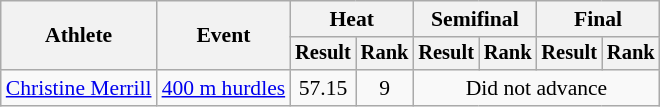<table class="wikitable" style="font-size:90%">
<tr>
<th rowspan="2">Athlete</th>
<th rowspan="2">Event</th>
<th colspan="2">Heat</th>
<th colspan="2">Semifinal</th>
<th colspan="2">Final</th>
</tr>
<tr style="font-size:95%">
<th>Result</th>
<th>Rank</th>
<th>Result</th>
<th>Rank</th>
<th>Result</th>
<th>Rank</th>
</tr>
<tr align=center>
<td align=left><a href='#'>Christine Merrill</a></td>
<td align=left><a href='#'>400 m hurdles</a></td>
<td>57.15</td>
<td>9</td>
<td colspan=4>Did not advance</td>
</tr>
</table>
